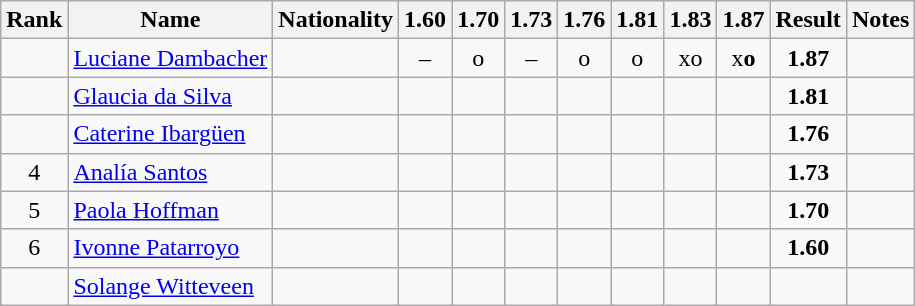<table class="wikitable sortable" style="text-align:center">
<tr>
<th>Rank</th>
<th>Name</th>
<th>Nationality</th>
<th>1.60</th>
<th>1.70</th>
<th>1.73</th>
<th>1.76</th>
<th>1.81</th>
<th>1.83</th>
<th>1.87</th>
<th>Result</th>
<th>Notes</th>
</tr>
<tr>
<td></td>
<td align=left><a href='#'>Luciane Dambacher</a></td>
<td align=left></td>
<td>–</td>
<td>o</td>
<td>–</td>
<td>o</td>
<td>o</td>
<td>xo</td>
<td>x<strong>o</strong></td>
<td><strong>1.87</strong></td>
<td></td>
</tr>
<tr>
<td></td>
<td align=left><a href='#'>Glaucia da Silva</a></td>
<td align=left></td>
<td></td>
<td></td>
<td></td>
<td></td>
<td></td>
<td></td>
<td></td>
<td><strong>1.81</strong></td>
<td></td>
</tr>
<tr>
<td></td>
<td align=left><a href='#'>Caterine Ibargüen</a></td>
<td align=left></td>
<td></td>
<td></td>
<td></td>
<td></td>
<td></td>
<td></td>
<td></td>
<td><strong>1.76</strong></td>
<td></td>
</tr>
<tr>
<td>4</td>
<td align=left><a href='#'>Analía Santos</a></td>
<td align=left></td>
<td></td>
<td></td>
<td></td>
<td></td>
<td></td>
<td></td>
<td></td>
<td><strong>1.73</strong></td>
<td></td>
</tr>
<tr>
<td>5</td>
<td align=left><a href='#'>Paola Hoffman</a></td>
<td align=left></td>
<td></td>
<td></td>
<td></td>
<td></td>
<td></td>
<td></td>
<td></td>
<td><strong>1.70</strong></td>
<td></td>
</tr>
<tr>
<td>6</td>
<td align=left><a href='#'>Ivonne Patarroyo</a></td>
<td align=left></td>
<td></td>
<td></td>
<td></td>
<td></td>
<td></td>
<td></td>
<td></td>
<td><strong>1.60</strong></td>
<td></td>
</tr>
<tr>
<td></td>
<td align=left><a href='#'>Solange Witteveen</a></td>
<td align=left></td>
<td></td>
<td></td>
<td></td>
<td></td>
<td></td>
<td></td>
<td></td>
<td><strong></strong></td>
<td></td>
</tr>
</table>
